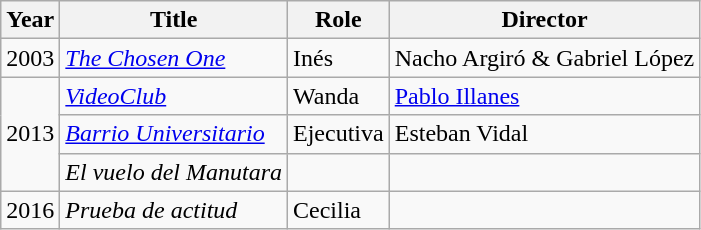<table class="wikitable">
<tr>
<th>Year</th>
<th>Title</th>
<th>Role</th>
<th>Director</th>
</tr>
<tr>
<td>2003</td>
<td><em><a href='#'>The Chosen One</a></em></td>
<td>Inés</td>
<td>Nacho Argiró & Gabriel López</td>
</tr>
<tr>
<td rowspan="3">2013</td>
<td><em><a href='#'>VideoClub</a></em></td>
<td>Wanda</td>
<td><a href='#'>Pablo Illanes</a></td>
</tr>
<tr>
<td><em><a href='#'>Barrio Universitario</a></em></td>
<td>Ejecutiva</td>
<td>Esteban Vidal</td>
</tr>
<tr>
<td><em>El vuelo del Manutara</em></td>
<td></td>
<td></td>
</tr>
<tr>
<td>2016</td>
<td><em>Prueba de actitud</em></td>
<td>Cecilia</td>
</tr>
</table>
